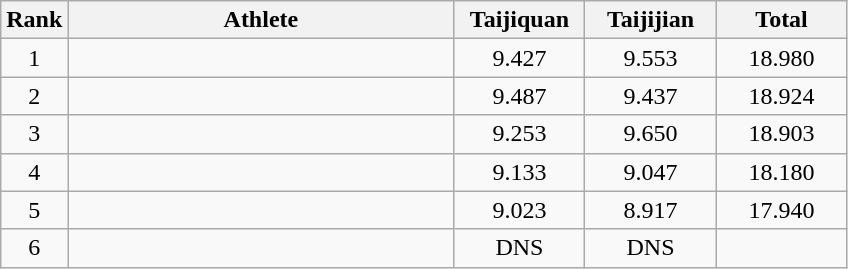<table class="wikitable" style="text-align:center">
<tr>
<th width=20>Rank</th>
<th width=250>Athlete</th>
<th width=80>Taijiquan</th>
<th width=80>Taijijian</th>
<th width=80>Total</th>
</tr>
<tr>
<td>1</td>
<td align="left"></td>
<td>9.427</td>
<td>9.553</td>
<td>18.980</td>
</tr>
<tr>
<td>2</td>
<td align="left"></td>
<td>9.487</td>
<td>9.437</td>
<td>18.924</td>
</tr>
<tr>
<td>3</td>
<td align="left"></td>
<td>9.253</td>
<td>9.650</td>
<td>18.903</td>
</tr>
<tr>
<td>4</td>
<td align="left"></td>
<td>9.133</td>
<td>9.047</td>
<td>18.180</td>
</tr>
<tr>
<td>5</td>
<td align="left"></td>
<td>9.023</td>
<td>8.917</td>
<td>17.940</td>
</tr>
<tr>
<td>6</td>
<td align="left"></td>
<td>DNS</td>
<td>DNS</td>
<td></td>
</tr>
</table>
